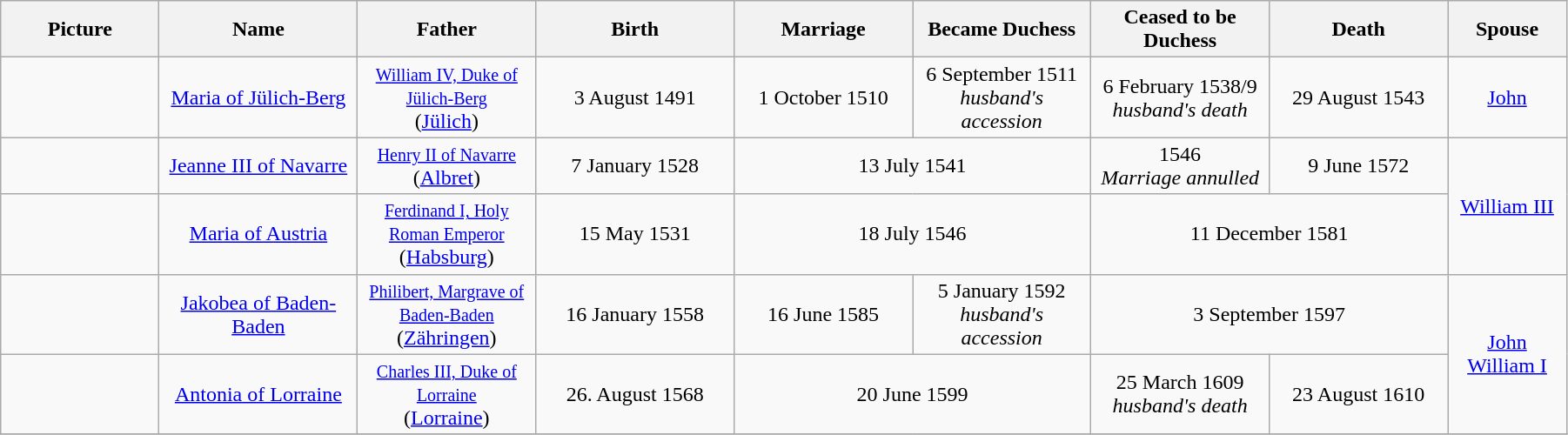<table width=95% class="wikitable">
<tr>
<th width = "8%">Picture</th>
<th width = "10%">Name</th>
<th width = "9%">Father</th>
<th width = "10%">Birth</th>
<th width = "9%">Marriage</th>
<th width = "9%">Became Duchess</th>
<th width = "9%">Ceased to be Duchess</th>
<th width = "9%">Death</th>
<th width = "6%">Spouse</th>
</tr>
<tr>
<td align="center"></td>
<td align="center"><a href='#'>Maria of Jülich-Berg</a></td>
<td align="center"><small><a href='#'>William IV, Duke of Jülich-Berg</a></small><br> (<a href='#'>Jülich</a>)</td>
<td align="center">3 August 1491</td>
<td align="center">1 October 1510</td>
<td align="center">6 September 1511<br><em>husband's accession</em></td>
<td align="center">6 February 1538/9<br><em>husband's death</em></td>
<td align="center">29 August 1543</td>
<td align="center"><a href='#'>John</a></td>
</tr>
<tr>
<td align="center"></td>
<td align="center"><a href='#'>Jeanne III of Navarre</a></td>
<td align="center"><small><a href='#'>Henry II of Navarre</a></small><br> (<a href='#'>Albret</a>)</td>
<td align="center">7 January 1528</td>
<td align="center" colspan="2">13 July 1541</td>
<td align="center">1546<br><em>Marriage annulled</em></td>
<td align="center">9 June 1572</td>
<td align="center" rowspan="2"><a href='#'>William III</a></td>
</tr>
<tr>
<td align="center"></td>
<td align="center"><a href='#'>Maria of Austria</a></td>
<td align="center"><small><a href='#'>Ferdinand I, Holy Roman Emperor</a></small><br> (<a href='#'>Habsburg</a>)</td>
<td align="center">15 May 1531</td>
<td align="center" colspan="2">18 July 1546</td>
<td align="center" colspan="2">11 December 1581</td>
</tr>
<tr>
<td align="center"></td>
<td align="center"><a href='#'>Jakobea of Baden-Baden</a></td>
<td align="center"><small><a href='#'>Philibert, Margrave of Baden-Baden</a></small><br> (<a href='#'>Zähringen</a>)</td>
<td align="center">16 January 1558</td>
<td align="center">16 June 1585</td>
<td align="center">5 January 1592<br><em>husband's accession</em></td>
<td align="center" colspan="2">3 September 1597</td>
<td align="center" rowspan="2"><a href='#'>John William I</a></td>
</tr>
<tr>
<td align="center"></td>
<td align="center"><a href='#'>Antonia of Lorraine</a></td>
<td align="center"><small><a href='#'>Charles III, Duke of Lorraine</a></small><br> (<a href='#'>Lorraine</a>)</td>
<td align="center">26. August 1568</td>
<td align="center" colspan="2">20 June 1599</td>
<td align="center">25 March 1609<br><em>husband's death</em></td>
<td align="center">23 August 1610</td>
</tr>
<tr>
</tr>
</table>
